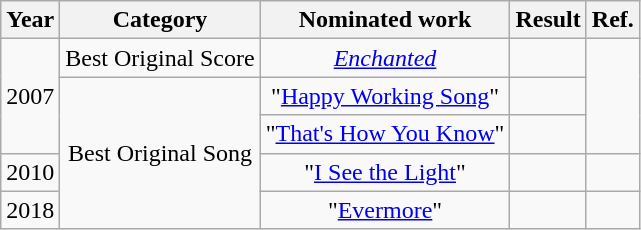<table class="wikitable plainrowheaders" style="text-align:center;">
<tr>
<th>Year</th>
<th>Category</th>
<th>Nominated work</th>
<th>Result</th>
<th>Ref.</th>
</tr>
<tr>
<td rowspan="3">2007</td>
<td>Best Original Score</td>
<td><em><a href='#'>Enchanted</a></em></td>
<td></td>
<td rowspan="3"></td>
</tr>
<tr>
<td rowspan="4">Best Original Song</td>
<td>"<a href='#'>Happy Working Song</a>"  <br> </td>
<td></td>
</tr>
<tr>
<td>"<a href='#'>That's How You Know</a>"  <br> </td>
<td></td>
</tr>
<tr>
<td>2010</td>
<td>"<a href='#'>I See the Light</a>"  <br> </td>
<td></td>
<td></td>
</tr>
<tr>
<td>2018</td>
<td>"<a href='#'>Evermore</a>"  <br> </td>
<td></td>
<td align="center"></td>
</tr>
</table>
